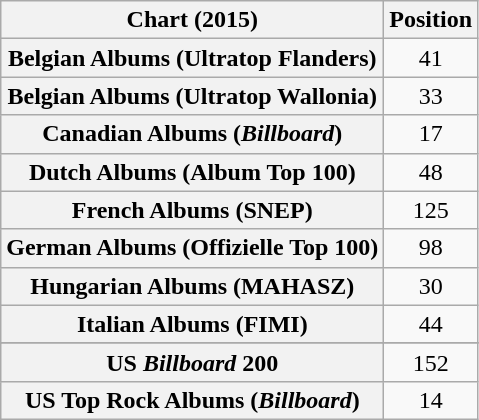<table class="wikitable sortable plainrowheaders" style="text-align:center">
<tr>
<th scope="col">Chart (2015)</th>
<th scope="col">Position</th>
</tr>
<tr>
<th scope="row">Belgian Albums (Ultratop Flanders)</th>
<td>41</td>
</tr>
<tr>
<th scope="row">Belgian Albums (Ultratop Wallonia)</th>
<td>33</td>
</tr>
<tr>
<th scope="row">Canadian Albums (<em>Billboard</em>)</th>
<td>17</td>
</tr>
<tr>
<th scope="row">Dutch Albums (Album Top 100)</th>
<td>48</td>
</tr>
<tr>
<th scope="row">French Albums (SNEP)</th>
<td>125</td>
</tr>
<tr>
<th scope="row">German Albums (Offizielle Top 100)</th>
<td>98</td>
</tr>
<tr>
<th scope="row">Hungarian Albums (MAHASZ)</th>
<td>30</td>
</tr>
<tr>
<th scope="row">Italian Albums (FIMI)</th>
<td>44</td>
</tr>
<tr>
</tr>
<tr>
<th scope="row">US <em>Billboard</em> 200</th>
<td>152</td>
</tr>
<tr>
<th scope="row">US Top Rock Albums (<em>Billboard</em>)</th>
<td>14</td>
</tr>
</table>
